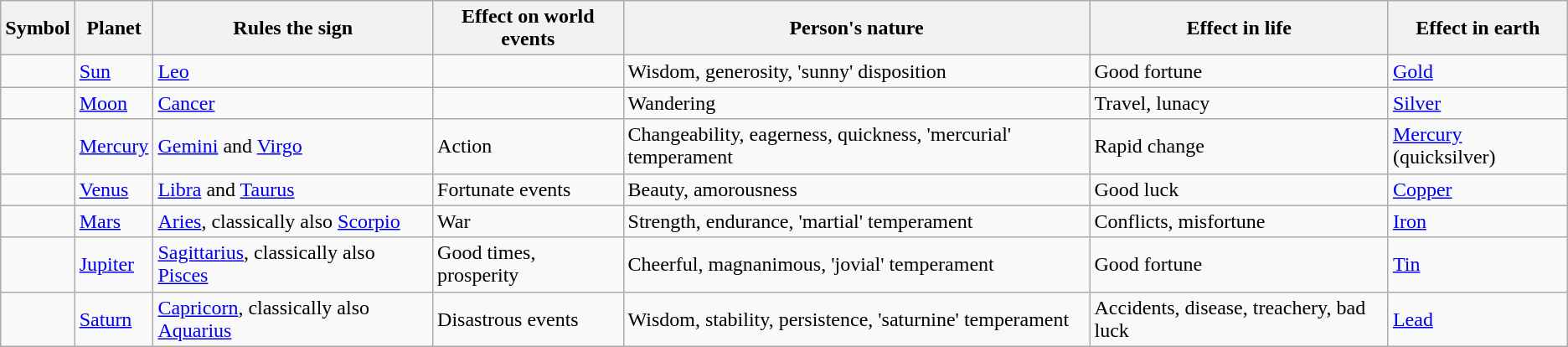<table class="wikitable">
<tr>
<th>Symbol</th>
<th>Planet</th>
<th>Rules the sign</th>
<th>Effect on world events</th>
<th>Person's nature</th>
<th>Effect in life</th>
<th>Effect in earth</th>
</tr>
<tr>
<td></td>
<td><a href='#'>Sun</a></td>
<td><a href='#'>Leo</a></td>
<td></td>
<td>Wisdom, generosity, 'sunny' disposition</td>
<td>Good fortune</td>
<td><a href='#'>Gold</a></td>
</tr>
<tr>
<td></td>
<td><a href='#'>Moon</a></td>
<td><a href='#'>Cancer</a></td>
<td></td>
<td>Wandering</td>
<td>Travel, lunacy</td>
<td><a href='#'>Silver</a></td>
</tr>
<tr>
<td></td>
<td><a href='#'>Mercury</a></td>
<td><a href='#'>Gemini</a> and <a href='#'>Virgo</a></td>
<td>Action</td>
<td>Changeability, eagerness, quickness, 'mercurial' temperament</td>
<td>Rapid change</td>
<td><a href='#'>Mercury</a> (quicksilver)</td>
</tr>
<tr>
<td></td>
<td><a href='#'>Venus</a></td>
<td><a href='#'>Libra</a> and <a href='#'>Taurus</a></td>
<td>Fortunate events</td>
<td>Beauty, amorousness</td>
<td>Good luck</td>
<td><a href='#'>Copper</a></td>
</tr>
<tr>
<td></td>
<td><a href='#'>Mars</a></td>
<td><a href='#'>Aries</a>, classically also <a href='#'>Scorpio</a></td>
<td>War</td>
<td>Strength, endurance, 'martial' temperament</td>
<td>Conflicts, misfortune</td>
<td><a href='#'>Iron</a></td>
</tr>
<tr>
<td></td>
<td><a href='#'>Jupiter</a></td>
<td><a href='#'>Sagittarius</a>, classically also <a href='#'>Pisces</a></td>
<td>Good times, prosperity</td>
<td>Cheerful, magnanimous, 'jovial' temperament</td>
<td>Good fortune</td>
<td><a href='#'>Tin</a></td>
</tr>
<tr>
<td></td>
<td><a href='#'>Saturn</a></td>
<td><a href='#'>Capricorn</a>, classically also <a href='#'>Aquarius</a></td>
<td>Disastrous events</td>
<td>Wisdom, stability, persistence, 'saturnine' temperament</td>
<td>Accidents, disease, treachery, bad luck</td>
<td><a href='#'>Lead</a></td>
</tr>
</table>
